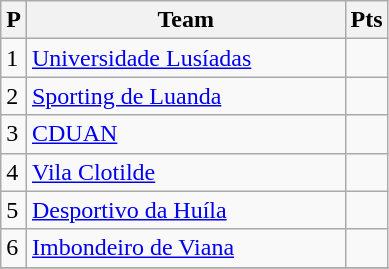<table class="wikitable">
<tr>
<th>P</th>
<th width=205>Team</th>
<th>Pts</th>
</tr>
<tr>
<td>1</td>
<td><a href='#'>Universidade Lusíadas</a></td>
<td></td>
</tr>
<tr>
<td>2</td>
<td><a href='#'>Sporting de Luanda</a></td>
<td></td>
</tr>
<tr>
<td>3</td>
<td><a href='#'>CDUAN</a></td>
<td></td>
</tr>
<tr>
<td>4</td>
<td><a href='#'>Vila Clotilde</a></td>
<td></td>
</tr>
<tr>
<td>5</td>
<td><a href='#'>Desportivo da Huíla</a></td>
<td></td>
</tr>
<tr>
<td>6</td>
<td><a href='#'>Imbondeiro de Viana</a></td>
<td></td>
</tr>
<tr>
</tr>
</table>
